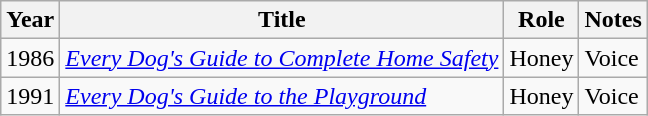<table class="wikitable">
<tr>
<th>Year</th>
<th>Title</th>
<th>Role</th>
<th>Notes</th>
</tr>
<tr>
<td>1986</td>
<td><em><a href='#'>Every Dog's Guide to Complete Home Safety</a></em></td>
<td>Honey</td>
<td>Voice</td>
</tr>
<tr>
<td>1991</td>
<td><em><a href='#'>Every Dog's Guide to the Playground</a></em></td>
<td>Honey</td>
<td>Voice</td>
</tr>
</table>
